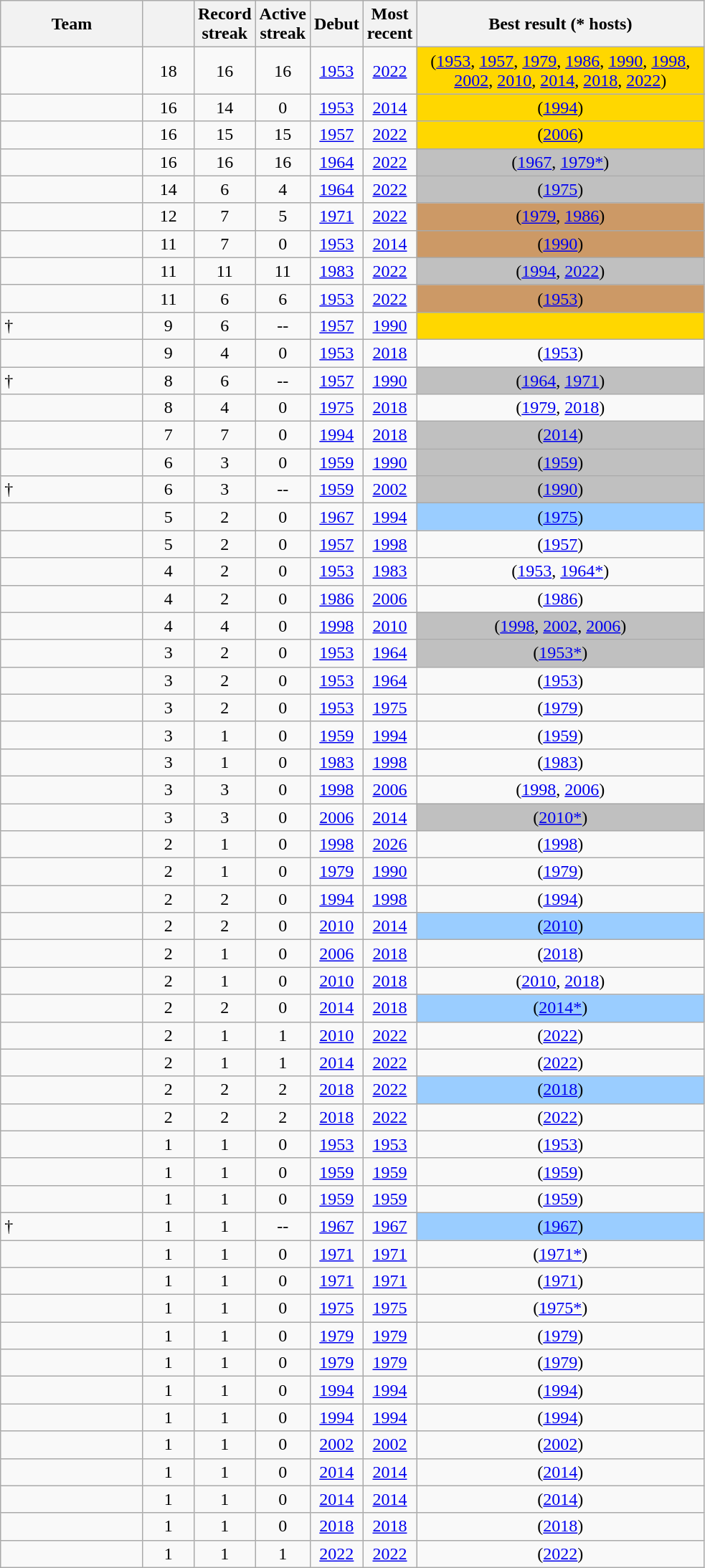<table class="wikitable sortable" style="text-align: center">
<tr>
<th scope="col" style="width: 125px;">Team</th>
<th scope="col" style="width: 40px;"></th>
<th scope="col" style="width: 40px;">Record<br>streak</th>
<th scope="col" style="width: 40px;">Active<br>streak</th>
<th scope="col" style="width: 40px;">Debut</th>
<th scope="col" style="width: 40px;">Most recent</th>
<th scope="col" style="width: 260px;">Best result (* hosts)</th>
</tr>
<tr>
<td align=left></td>
<td>18</td>
<td>16</td>
<td>16</td>
<td><a href='#'>1953</a></td>
<td><a href='#'>2022</a></td>
<td bgcolor=gold> (<a href='#'>1953</a>, <a href='#'>1957</a>, <a href='#'>1979</a>, <a href='#'>1986</a>, <a href='#'>1990</a>, <a href='#'>1998</a>, <a href='#'>2002</a>, <a href='#'>2010</a>, <a href='#'>2014</a>, <a href='#'>2018</a>, <a href='#'>2022</a>)</td>
</tr>
<tr>
<td align=left></td>
<td>16</td>
<td>14</td>
<td>0</td>
<td><a href='#'>1953</a></td>
<td><a href='#'>2014</a></td>
<td bgcolor=gold> (<a href='#'>1994</a>)</td>
</tr>
<tr>
<td align="left"></td>
<td>16</td>
<td>15</td>
<td>15</td>
<td><a href='#'>1957</a></td>
<td><a href='#'>2022</a></td>
<td bgcolor="gold"> (<a href='#'>2006</a>)</td>
</tr>
<tr>
<td align=left></td>
<td>16</td>
<td>16</td>
<td>16</td>
<td><a href='#'>1964</a></td>
<td><a href='#'>2022</a></td>
<td bgcolor=silver> (<a href='#'>1967</a>, <a href='#'>1979*</a>)</td>
</tr>
<tr>
<td align=left></td>
<td>14</td>
<td>6</td>
<td>4</td>
<td><a href='#'>1964</a></td>
<td><a href='#'>2022</a></td>
<td bgcolor=silver> (<a href='#'>1975</a>)</td>
</tr>
<tr>
<td align=left></td>
<td>12</td>
<td>7</td>
<td>5</td>
<td><a href='#'>1971</a></td>
<td><a href='#'>2022</a></td>
<td bgcolor=#cc9966> (<a href='#'>1979</a>, <a href='#'>1986</a>)</td>
</tr>
<tr>
<td align="left"></td>
<td>11</td>
<td>7</td>
<td>0</td>
<td><a href='#'>1953</a></td>
<td><a href='#'>2014</a></td>
<td bgcolor="#cc9966"> (<a href='#'>1990</a>)</td>
</tr>
<tr>
<td align="left"></td>
<td>11</td>
<td>11</td>
<td>11</td>
<td><a href='#'>1983</a></td>
<td><a href='#'>2022</a></td>
<td bgcolor="silver"> (<a href='#'>1994</a>, <a href='#'>2022</a>)</td>
</tr>
<tr>
<td align=left></td>
<td>11</td>
<td>6</td>
<td>6</td>
<td><a href='#'>1953</a></td>
<td><a href='#'>2022</a></td>
<td bgcolor=#cc9966> (<a href='#'>1953</a>)</td>
</tr>
<tr>
<td align="left"><em></em> †</td>
<td>9</td>
<td>6</td>
<td>--</td>
<td><a href='#'>1957</a></td>
<td><a href='#'>1990</a></td>
<td bgcolor="gold"></td>
</tr>
<tr>
<td align=left></td>
<td>9</td>
<td>4</td>
<td>0</td>
<td><a href='#'>1953</a></td>
<td><a href='#'>2018</a></td>
<td> (<a href='#'>1953</a>)</td>
</tr>
<tr>
<td align=left><em></em> †</td>
<td>8</td>
<td>6</td>
<td>--</td>
<td><a href='#'>1957</a></td>
<td><a href='#'>1990</a></td>
<td bgcolor=silver> (<a href='#'>1964</a>, <a href='#'>1971</a>)</td>
</tr>
<tr>
<td align="left"></td>
<td>8</td>
<td>4</td>
<td>0</td>
<td><a href='#'>1975</a></td>
<td><a href='#'>2018</a></td>
<td> (<a href='#'>1979</a>, <a href='#'>2018</a>)</td>
</tr>
<tr>
<td align=left></td>
<td>7</td>
<td>7</td>
<td>0</td>
<td><a href='#'>1994</a></td>
<td><a href='#'>2018</a></td>
<td bgcolor=silver> (<a href='#'>2014</a>)</td>
</tr>
<tr>
<td align=left></td>
<td>6</td>
<td>3</td>
<td>0</td>
<td><a href='#'>1959</a></td>
<td><a href='#'>1990</a></td>
<td bgcolor=silver> (<a href='#'>1959</a>)</td>
</tr>
<tr>
<td align="left"><em></em> †</td>
<td>6</td>
<td>3</td>
<td>--</td>
<td><a href='#'>1959</a></td>
<td><a href='#'>2002</a></td>
<td bgcolor="silver"> (<a href='#'>1990</a>)</td>
</tr>
<tr>
<td align="left"></td>
<td>5</td>
<td>2</td>
<td>0</td>
<td><a href='#'>1967</a></td>
<td><a href='#'>1994</a></td>
<td bgcolor="#9acdff"> (<a href='#'>1975</a>)</td>
</tr>
<tr>
<td align=left></td>
<td>5</td>
<td>2</td>
<td>0</td>
<td><a href='#'>1957</a></td>
<td><a href='#'>1998</a></td>
<td> (<a href='#'>1957</a>)</td>
</tr>
<tr>
<td align=left></td>
<td>4</td>
<td>2</td>
<td>0</td>
<td><a href='#'>1953</a></td>
<td><a href='#'>1983</a></td>
<td> (<a href='#'>1953</a>, <a href='#'>1964*</a>)</td>
</tr>
<tr>
<td align="left"></td>
<td>4</td>
<td>2</td>
<td>0</td>
<td><a href='#'>1986</a></td>
<td><a href='#'>2006</a></td>
<td> (<a href='#'>1986</a>)</td>
</tr>
<tr>
<td align="left"></td>
<td>4</td>
<td>4</td>
<td>0</td>
<td><a href='#'>1998</a></td>
<td><a href='#'>2010</a></td>
<td bgcolor="silver"> (<a href='#'>1998</a>, <a href='#'>2002</a>, <a href='#'>2006</a>)</td>
</tr>
<tr>
<td align=left></td>
<td>3</td>
<td>2</td>
<td>0</td>
<td><a href='#'>1953</a></td>
<td><a href='#'>1964</a></td>
<td bgcolor=silver> (<a href='#'>1953*</a>)</td>
</tr>
<tr>
<td align="left"></td>
<td>3</td>
<td>2</td>
<td>0</td>
<td><a href='#'>1953</a></td>
<td><a href='#'>1964</a></td>
<td> (<a href='#'>1953</a>)</td>
</tr>
<tr>
<td align="left"></td>
<td>3</td>
<td>2</td>
<td>0</td>
<td><a href='#'>1953</a></td>
<td><a href='#'>1975</a></td>
<td> (<a href='#'>1979</a>)</td>
</tr>
<tr>
<td align="left"></td>
<td>3</td>
<td>1</td>
<td>0</td>
<td><a href='#'>1959</a></td>
<td><a href='#'>1994</a></td>
<td> (<a href='#'>1959</a>)</td>
</tr>
<tr>
<td align="left"></td>
<td>3</td>
<td>1</td>
<td>0</td>
<td><a href='#'>1983</a></td>
<td><a href='#'>1998</a></td>
<td> (<a href='#'>1983</a>)</td>
</tr>
<tr>
<td align="left"></td>
<td>3</td>
<td>3</td>
<td>0</td>
<td><a href='#'>1998</a></td>
<td><a href='#'>2006</a></td>
<td> (<a href='#'>1998</a>, <a href='#'>2006</a>)</td>
</tr>
<tr>
<td align=left></td>
<td>3</td>
<td>3</td>
<td>0</td>
<td><a href='#'>2006</a></td>
<td><a href='#'>2014</a></td>
<td bgcolor=silver> (<a href='#'>2010*</a>)</td>
</tr>
<tr>
<td align="left"></td>
<td>2</td>
<td>1</td>
<td>0</td>
<td><a href='#'>1998</a></td>
<td><a href='#'>2026</a></td>
<td> (<a href='#'>1998</a>)</td>
</tr>
<tr>
<td align=left></td>
<td>2</td>
<td>1</td>
<td>0</td>
<td><a href='#'>1979</a></td>
<td><a href='#'>1990</a></td>
<td> (<a href='#'>1979</a>)</td>
</tr>
<tr>
<td align="left"></td>
<td>2</td>
<td>2</td>
<td>0</td>
<td><a href='#'>1994</a></td>
<td><a href='#'>1998</a></td>
<td> (<a href='#'>1994</a>)</td>
</tr>
<tr>
<td align="left"></td>
<td>2</td>
<td>2</td>
<td>0</td>
<td><a href='#'>2010</a></td>
<td><a href='#'>2014</a></td>
<td bgcolor="#9acdff"> (<a href='#'>2010</a>)</td>
</tr>
<tr>
<td align="left"></td>
<td>2</td>
<td>1</td>
<td>0</td>
<td><a href='#'>2006</a></td>
<td><a href='#'>2018</a></td>
<td> (<a href='#'>2018</a>)</td>
</tr>
<tr>
<td align="left"></td>
<td>2</td>
<td>1</td>
<td>0</td>
<td><a href='#'>2010</a></td>
<td><a href='#'>2018</a></td>
<td> (<a href='#'>2010</a>, <a href='#'>2018</a>)</td>
</tr>
<tr>
<td align="left"></td>
<td>2</td>
<td>2</td>
<td>0</td>
<td><a href='#'>2014</a></td>
<td><a href='#'>2018</a></td>
<td bgcolor="#9acdff"> (<a href='#'>2014*</a>)</td>
</tr>
<tr>
<td align="left"></td>
<td>2</td>
<td>1</td>
<td>1</td>
<td><a href='#'>2010</a></td>
<td><a href='#'>2022</a></td>
<td> (<a href='#'>2022</a>)</td>
</tr>
<tr>
<td align=left></td>
<td>2</td>
<td>1</td>
<td>1</td>
<td><a href='#'>2014</a></td>
<td><a href='#'>2022</a></td>
<td> (<a href='#'>2022</a>)</td>
</tr>
<tr>
<td align=left></td>
<td>2</td>
<td>2</td>
<td>2</td>
<td><a href='#'>2018</a></td>
<td><a href='#'>2022</a></td>
<td bgcolor=#9acdff> (<a href='#'>2018</a>)</td>
</tr>
<tr>
<td align=left></td>
<td>2</td>
<td>2</td>
<td>2</td>
<td><a href='#'>2018</a></td>
<td><a href='#'>2022</a></td>
<td> (<a href='#'>2022</a>)</td>
</tr>
<tr>
<td align="left"></td>
<td>1</td>
<td>1</td>
<td>0</td>
<td><a href='#'>1953</a></td>
<td><a href='#'>1953</a></td>
<td> (<a href='#'>1953</a>)</td>
</tr>
<tr>
<td align="left"></td>
<td>1</td>
<td>1</td>
<td>0</td>
<td><a href='#'>1959</a></td>
<td><a href='#'>1959</a></td>
<td> (<a href='#'>1959</a>)</td>
</tr>
<tr>
<td align="left"></td>
<td>1</td>
<td>1</td>
<td>0</td>
<td><a href='#'>1959</a></td>
<td><a href='#'>1959</a></td>
<td> (<a href='#'>1959</a>)</td>
</tr>
<tr>
<td align="left"><em></em> †</td>
<td>1</td>
<td>1</td>
<td>--</td>
<td><a href='#'>1967</a></td>
<td><a href='#'>1967</a></td>
<td bgcolor="#9acdff"> (<a href='#'>1967</a>)</td>
</tr>
<tr>
<td align="left"></td>
<td>1</td>
<td>1</td>
<td>0</td>
<td><a href='#'>1971</a></td>
<td><a href='#'>1971</a></td>
<td> (<a href='#'>1971*</a>)</td>
</tr>
<tr>
<td align="left"></td>
<td>1</td>
<td>1</td>
<td>0</td>
<td><a href='#'>1971</a></td>
<td><a href='#'>1971</a></td>
<td> (<a href='#'>1971</a>)</td>
</tr>
<tr>
<td align="left"></td>
<td>1</td>
<td>1</td>
<td>0</td>
<td><a href='#'>1975</a></td>
<td><a href='#'>1975</a></td>
<td> (<a href='#'>1975*</a>)</td>
</tr>
<tr>
<td align="left"></td>
<td>1</td>
<td>1</td>
<td>0</td>
<td><a href='#'>1979</a></td>
<td><a href='#'>1979</a></td>
<td> (<a href='#'>1979</a>)</td>
</tr>
<tr>
<td align="left"></td>
<td>1</td>
<td>1</td>
<td>0</td>
<td><a href='#'>1979</a></td>
<td><a href='#'>1979</a></td>
<td> (<a href='#'>1979</a>)</td>
</tr>
<tr>
<td align="left"></td>
<td>1</td>
<td>1</td>
<td>0</td>
<td><a href='#'>1994</a></td>
<td><a href='#'>1994</a></td>
<td> (<a href='#'>1994</a>)</td>
</tr>
<tr>
<td align="left"></td>
<td>1</td>
<td>1</td>
<td>0</td>
<td><a href='#'>1994</a></td>
<td><a href='#'>1994</a></td>
<td> (<a href='#'>1994</a>)</td>
</tr>
<tr>
<td align="left"></td>
<td>1</td>
<td>1</td>
<td>0</td>
<td><a href='#'>2002</a></td>
<td><a href='#'>2002</a></td>
<td> (<a href='#'>2002</a>)</td>
</tr>
<tr>
<td align="left"></td>
<td>1</td>
<td>1</td>
<td>0</td>
<td><a href='#'>2014</a></td>
<td><a href='#'>2014</a></td>
<td> (<a href='#'>2014</a>)</td>
</tr>
<tr>
<td align="left"></td>
<td>1</td>
<td>1</td>
<td>0</td>
<td><a href='#'>2014</a></td>
<td><a href='#'>2014</a></td>
<td> (<a href='#'>2014</a>)</td>
</tr>
<tr>
<td align=left></td>
<td>1</td>
<td>1</td>
<td>0</td>
<td><a href='#'>2018</a></td>
<td><a href='#'>2018</a></td>
<td> (<a href='#'>2018</a>)</td>
</tr>
<tr>
<td align=left></td>
<td>1</td>
<td>1</td>
<td>1</td>
<td><a href='#'>2022</a></td>
<td><a href='#'>2022</a></td>
<td> (<a href='#'>2022</a>)</td>
</tr>
</table>
